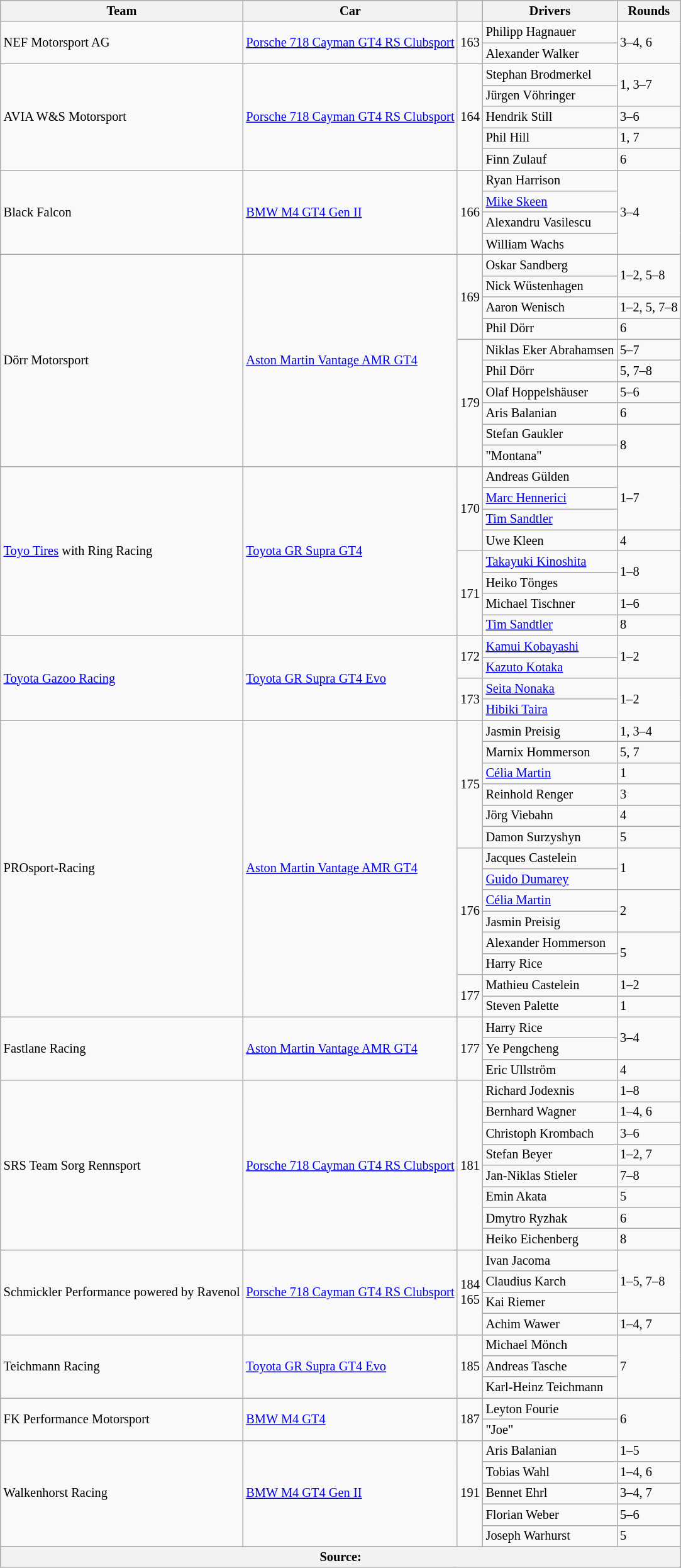<table class="wikitable" style="font-size: 85%;">
<tr>
<th>Team</th>
<th>Car</th>
<th></th>
<th>Drivers</th>
<th>Rounds</th>
</tr>
<tr>
<td rowspan="2"> NEF Motorsport AG</td>
<td rowspan="2"><a href='#'>Porsche 718 Cayman GT4 RS Clubsport</a></td>
<td rowspan="2" align="center">163</td>
<td> Philipp Hagnauer</td>
<td rowspan="2">3–4, 6</td>
</tr>
<tr>
<td> Alexander Walker</td>
</tr>
<tr>
<td rowspan="5"> AVIA W&S Motorsport</td>
<td rowspan="5"><a href='#'>Porsche 718 Cayman GT4 RS Clubsport</a></td>
<td rowspan="5" align="center">164</td>
<td> Stephan Brodmerkel</td>
<td rowspan="2">1, 3–7</td>
</tr>
<tr>
<td> Jürgen Vöhringer</td>
</tr>
<tr>
<td> Hendrik Still</td>
<td rowspan="1">3–6</td>
</tr>
<tr>
<td> Phil Hill</td>
<td rowspan="1">1, 7</td>
</tr>
<tr>
<td> Finn Zulauf</td>
<td rowspan="1">6</td>
</tr>
<tr>
<td rowspan="4"> Black Falcon</td>
<td rowspan="4"><a href='#'>BMW M4 GT4 Gen II</a></td>
<td rowspan="4" align="center">166</td>
<td> Ryan Harrison</td>
<td rowspan="4">3–4</td>
</tr>
<tr>
<td> <a href='#'>Mike Skeen</a></td>
</tr>
<tr>
<td> Alexandru Vasilescu</td>
</tr>
<tr>
<td> William Wachs</td>
</tr>
<tr>
<td rowspan="10"> Dörr Motorsport</td>
<td rowspan="10"><a href='#'>Aston Martin Vantage AMR GT4</a></td>
<td rowspan="4" align="center">169</td>
<td> Oskar Sandberg</td>
<td rowspan="2">1–2, 5–8</td>
</tr>
<tr>
<td> Nick Wüstenhagen</td>
</tr>
<tr>
<td> Aaron Wenisch</td>
<td rowspan="1">1–2, 5, 7–8</td>
</tr>
<tr>
<td> Phil Dörr</td>
<td rowspan="1">6</td>
</tr>
<tr>
<td rowspan="6" align="center">179</td>
<td> Niklas Eker Abrahamsen</td>
<td rowspan="1">5–7</td>
</tr>
<tr>
<td> Phil Dörr</td>
<td rowspan="1">5, 7–8</td>
</tr>
<tr>
<td> Olaf Hoppelshäuser</td>
<td rowspan="1">5–6</td>
</tr>
<tr>
<td> Aris Balanian</td>
<td rowspan="1">6</td>
</tr>
<tr>
<td> Stefan Gaukler</td>
<td rowspan="2">8</td>
</tr>
<tr>
<td> "Montana"</td>
</tr>
<tr>
<td rowspan="8"> <a href='#'>Toyo Tires</a> with Ring Racing</td>
<td rowspan="8"><a href='#'>Toyota GR Supra GT4</a></td>
<td rowspan="4" align="center">170</td>
<td> Andreas Gülden</td>
<td rowspan="3">1–7</td>
</tr>
<tr>
<td> <a href='#'>Marc Hennerici</a></td>
</tr>
<tr>
<td> <a href='#'>Tim Sandtler</a></td>
</tr>
<tr>
<td> Uwe Kleen</td>
<td rowspan="1">4</td>
</tr>
<tr>
<td rowspan="4" align="center">171</td>
<td> <a href='#'>Takayuki Kinoshita</a></td>
<td rowspan="2">1–8</td>
</tr>
<tr>
<td> Heiko Tönges</td>
</tr>
<tr>
<td> Michael Tischner</td>
<td rowspan="1">1–6</td>
</tr>
<tr>
<td> <a href='#'>Tim Sandtler</a></td>
<td>8</td>
</tr>
<tr>
<td rowspan="4"> <a href='#'>Toyota Gazoo Racing</a></td>
<td rowspan="4"><a href='#'>Toyota GR Supra GT4 Evo</a></td>
<td rowspan="2" align="center">172</td>
<td> <a href='#'>Kamui Kobayashi</a></td>
<td rowspan="2">1–2</td>
</tr>
<tr>
<td> <a href='#'>Kazuto Kotaka</a></td>
</tr>
<tr>
<td rowspan="2" align="center">173</td>
<td> <a href='#'>Seita Nonaka</a></td>
<td rowspan="2">1–2</td>
</tr>
<tr>
<td> <a href='#'>Hibiki Taira</a></td>
</tr>
<tr>
<td rowspan="14"> PROsport-Racing</td>
<td rowspan="14"><a href='#'>Aston Martin Vantage AMR GT4</a></td>
<td rowspan="6" align="center">175</td>
<td> Jasmin Preisig</td>
<td rowspan="1">1, 3–4</td>
</tr>
<tr>
<td> Marnix Hommerson</td>
<td rowspan="1">5, 7</td>
</tr>
<tr>
<td> <a href='#'>Célia Martin</a></td>
<td rowspan="1">1</td>
</tr>
<tr>
<td> Reinhold Renger</td>
<td rowspan="1">3</td>
</tr>
<tr>
<td> Jörg Viebahn</td>
<td rowspan="1">4</td>
</tr>
<tr>
<td> Damon Surzyshyn</td>
<td rowspan="1">5</td>
</tr>
<tr>
<td rowspan="6" align="center">176</td>
<td> Jacques Castelein</td>
<td rowspan="2">1</td>
</tr>
<tr>
<td> <a href='#'>Guido Dumarey</a></td>
</tr>
<tr>
<td> <a href='#'>Célia Martin</a></td>
<td rowspan="2">2</td>
</tr>
<tr>
<td> Jasmin Preisig</td>
</tr>
<tr>
<td> Alexander Hommerson</td>
<td rowspan="2">5</td>
</tr>
<tr>
<td> Harry Rice</td>
</tr>
<tr>
<td rowspan="2" align="center">177</td>
<td> Mathieu Castelein</td>
<td rowspan="1">1–2</td>
</tr>
<tr>
<td> Steven Palette</td>
<td rowspan="1">1</td>
</tr>
<tr>
<td rowspan="3"> Fastlane Racing</td>
<td rowspan="3"><a href='#'>Aston Martin Vantage AMR GT4</a></td>
<td rowspan="3" align="center">177</td>
<td> Harry Rice</td>
<td rowspan="2">3–4</td>
</tr>
<tr>
<td> Ye Pengcheng</td>
</tr>
<tr>
<td> Eric Ullström</td>
<td rowspan="1">4</td>
</tr>
<tr>
<td rowspan="8"> SRS Team Sorg Rennsport</td>
<td rowspan="8"><a href='#'>Porsche 718 Cayman GT4 RS Clubsport</a></td>
<td rowspan="8" align="center">181</td>
<td> Richard Jodexnis</td>
<td rowspan="1">1–8</td>
</tr>
<tr>
<td> Bernhard Wagner</td>
<td rowspan="1">1–4, 6</td>
</tr>
<tr>
<td> Christoph Krombach</td>
<td rowspan="1">3–6</td>
</tr>
<tr>
<td> Stefan Beyer</td>
<td rowspan="1">1–2, 7</td>
</tr>
<tr>
<td> Jan-Niklas Stieler</td>
<td rowspan="1">7–8</td>
</tr>
<tr>
<td> Emin Akata</td>
<td rowspan="1">5</td>
</tr>
<tr>
<td> Dmytro Ryzhak</td>
<td rowspan="1">6</td>
</tr>
<tr>
<td> Heiko Eichenberg</td>
<td rowspan="1">8</td>
</tr>
<tr>
<td rowspan="4"> Schmickler Performance powered by Ravenol</td>
<td rowspan="4"><a href='#'>Porsche 718 Cayman GT4 RS Clubsport</a></td>
<td rowspan="4" align="center">184<br>165</td>
<td> Ivan Jacoma</td>
<td rowspan="3">1–5, 7–8</td>
</tr>
<tr>
<td> Claudius Karch</td>
</tr>
<tr>
<td> Kai Riemer</td>
</tr>
<tr>
<td> Achim Wawer</td>
<td rowspan="1">1–4, 7</td>
</tr>
<tr>
<td rowspan="3"> Teichmann Racing</td>
<td rowspan="3"><a href='#'>Toyota GR Supra GT4 Evo</a></td>
<td rowspan="3" align="center">185</td>
<td> Michael Mönch</td>
<td rowspan="3">7</td>
</tr>
<tr>
<td> Andreas Tasche</td>
</tr>
<tr>
<td> Karl-Heinz Teichmann</td>
</tr>
<tr>
<td rowspan="2"> FK Performance Motorsport</td>
<td rowspan="2"><a href='#'>BMW M4 GT4</a></td>
<td rowspan="2" align="center">187</td>
<td> Leyton Fourie</td>
<td rowspan="2">6</td>
</tr>
<tr>
<td> "Joe"</td>
</tr>
<tr>
<td rowspan="5"> Walkenhorst Racing</td>
<td rowspan="5"><a href='#'>BMW M4 GT4 Gen II</a></td>
<td rowspan="5" align="center">191</td>
<td> Aris Balanian</td>
<td rowspan="1">1–5</td>
</tr>
<tr>
<td> Tobias Wahl</td>
<td rowspan="1">1–4, 6</td>
</tr>
<tr>
<td> Bennet Ehrl</td>
<td rowspan="1">3–4, 7</td>
</tr>
<tr>
<td> Florian Weber</td>
<td rowspan="1">5–6</td>
</tr>
<tr>
<td> Joseph Warhurst</td>
<td rowspan="1">5</td>
</tr>
<tr>
<th colspan="5">Source:</th>
</tr>
</table>
